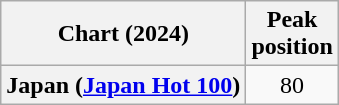<table class="wikitable plainrowheaders" style="text-align:center">
<tr>
<th scope="col">Chart (2024)</th>
<th scope="col">Peak<br>position</th>
</tr>
<tr>
<th scope="row">Japan (<a href='#'>Japan Hot 100</a>)</th>
<td>80</td>
</tr>
</table>
